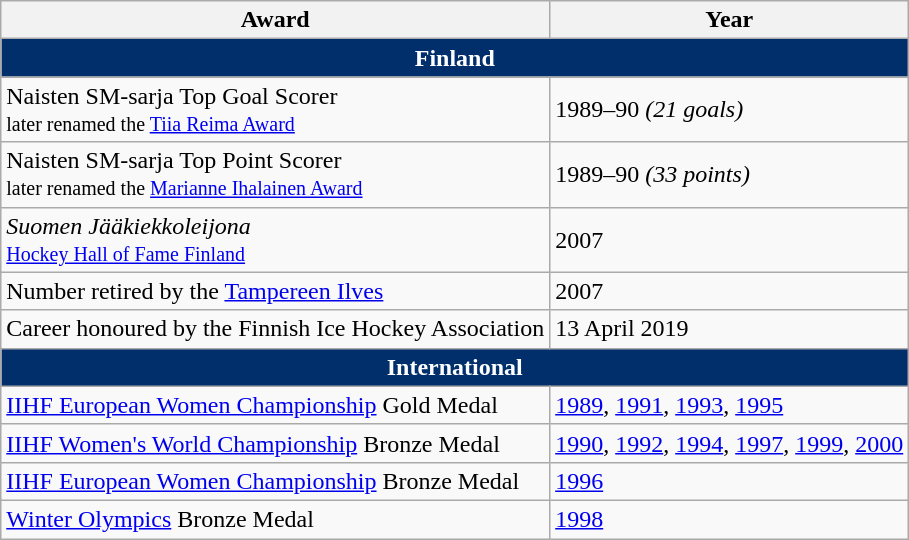<table class="wikitable">
<tr>
<th>Award</th>
<th scope="col">Year</th>
</tr>
<tr>
<th colspan="2" style="text-align:center; color:white; background:#002f6c">Finland</th>
</tr>
<tr>
<td>Naisten SM-sarja Top Goal Scorer<small><br>later renamed the <a href='#'>Tiia Reima Award</a></small></td>
<td>1989–90 <em>(21 goals)</em></td>
</tr>
<tr>
<td>Naisten SM-sarja Top Point Scorer<small><br>later renamed the <a href='#'>Marianne Ihalainen Award</a></small></td>
<td>1989–90 <em>(33 points)</em></td>
</tr>
<tr>
<td><em>Suomen Jääkiekkoleijona</em><br><small><a href='#'>Hockey Hall of Fame Finland</a></small></td>
<td>2007</td>
</tr>
<tr>
<td>Number retired by the <a href='#'>Tampereen Ilves</a></td>
<td>2007</td>
</tr>
<tr>
<td>Career honoured by the Finnish Ice Hockey Association</td>
<td>13 April 2019</td>
</tr>
<tr>
<th colspan="2" style="text-align:center; color:white; background:#002f6c">International</th>
</tr>
<tr>
<td><a href='#'>IIHF European Women Championship</a> Gold Medal</td>
<td><a href='#'>1989</a>, <a href='#'>1991</a>, <a href='#'>1993</a>, <a href='#'>1995</a></td>
</tr>
<tr>
<td><a href='#'>IIHF Women's World Championship</a> Bronze Medal</td>
<td><a href='#'>1990</a>, <a href='#'>1992</a>, <a href='#'>1994</a>, <a href='#'>1997</a>, <a href='#'>1999</a>, <a href='#'>2000</a></td>
</tr>
<tr>
<td><a href='#'>IIHF European Women Championship</a> Bronze Medal</td>
<td><a href='#'>1996</a></td>
</tr>
<tr>
<td><a href='#'>Winter Olympics</a> Bronze Medal</td>
<td><a href='#'>1998</a></td>
</tr>
</table>
